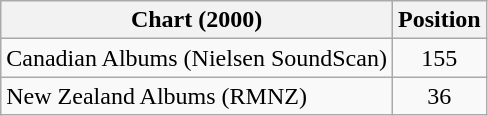<table class="wikitable plainrowheaders" style="text-align:center">
<tr>
<th>Chart (2000)</th>
<th>Position</th>
</tr>
<tr>
<td align="left">Canadian Albums (Nielsen SoundScan)</td>
<td>155</td>
</tr>
<tr>
<td align="left">New Zealand Albums (RMNZ)</td>
<td align="center">36</td>
</tr>
</table>
